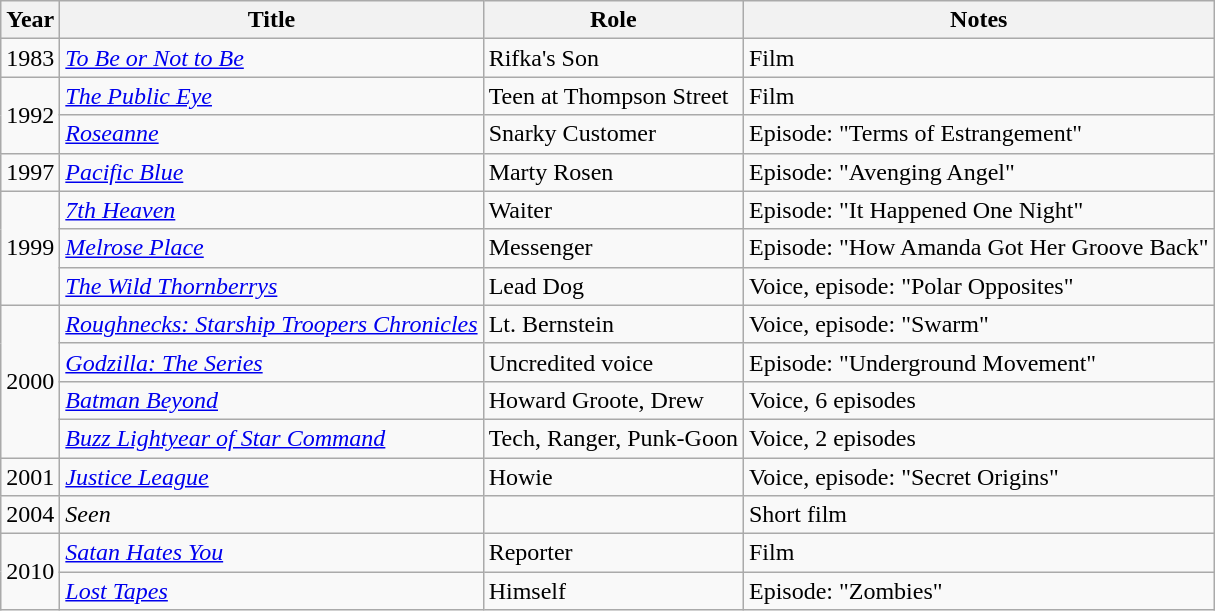<table class="wikitable">
<tr>
<th>Year</th>
<th>Title</th>
<th>Role</th>
<th>Notes</th>
</tr>
<tr>
<td>1983</td>
<td><em><a href='#'>To Be or Not to Be</a></em></td>
<td>Rifka's Son</td>
<td>Film</td>
</tr>
<tr>
<td rowspan="2">1992</td>
<td><em><a href='#'>The Public Eye</a></em></td>
<td>Teen at Thompson Street</td>
<td>Film</td>
</tr>
<tr>
<td><em><a href='#'>Roseanne</a></em></td>
<td>Snarky Customer</td>
<td>Episode: "Terms of Estrangement"</td>
</tr>
<tr>
<td>1997</td>
<td><em><a href='#'>Pacific Blue</a></em></td>
<td>Marty Rosen</td>
<td>Episode: "Avenging Angel"</td>
</tr>
<tr>
<td rowspan="3">1999</td>
<td><em><a href='#'>7th Heaven</a></em></td>
<td>Waiter</td>
<td>Episode: "It Happened One Night"</td>
</tr>
<tr>
<td><em><a href='#'>Melrose Place</a></em></td>
<td>Messenger</td>
<td>Episode: "How Amanda Got Her Groove Back"</td>
</tr>
<tr>
<td><em><a href='#'>The Wild Thornberrys</a></em></td>
<td>Lead Dog</td>
<td>Voice, episode: "Polar Opposites"</td>
</tr>
<tr>
<td rowspan="4">2000</td>
<td><em><a href='#'>Roughnecks: Starship Troopers Chronicles</a></em></td>
<td>Lt. Bernstein</td>
<td>Voice, episode: "Swarm"</td>
</tr>
<tr>
<td><em><a href='#'>Godzilla: The Series</a></em></td>
<td>Uncredited voice</td>
<td>Episode: "Underground Movement"</td>
</tr>
<tr>
<td><em><a href='#'>Batman Beyond</a></em></td>
<td>Howard Groote, Drew</td>
<td>Voice, 6 episodes</td>
</tr>
<tr>
<td><em><a href='#'>Buzz Lightyear of Star Command</a></em></td>
<td>Tech, Ranger, Punk-Goon</td>
<td>Voice, 2 episodes</td>
</tr>
<tr>
<td>2001</td>
<td><em><a href='#'>Justice League</a></em></td>
<td>Howie</td>
<td>Voice, episode: "Secret Origins"</td>
</tr>
<tr>
<td>2004</td>
<td><em>Seen</em></td>
<td></td>
<td>Short film</td>
</tr>
<tr>
<td rowspan="2">2010</td>
<td><em><a href='#'>Satan Hates You</a></em></td>
<td>Reporter</td>
<td>Film</td>
</tr>
<tr>
<td><em><a href='#'>Lost Tapes</a></em></td>
<td>Himself</td>
<td>Episode: "Zombies"</td>
</tr>
</table>
